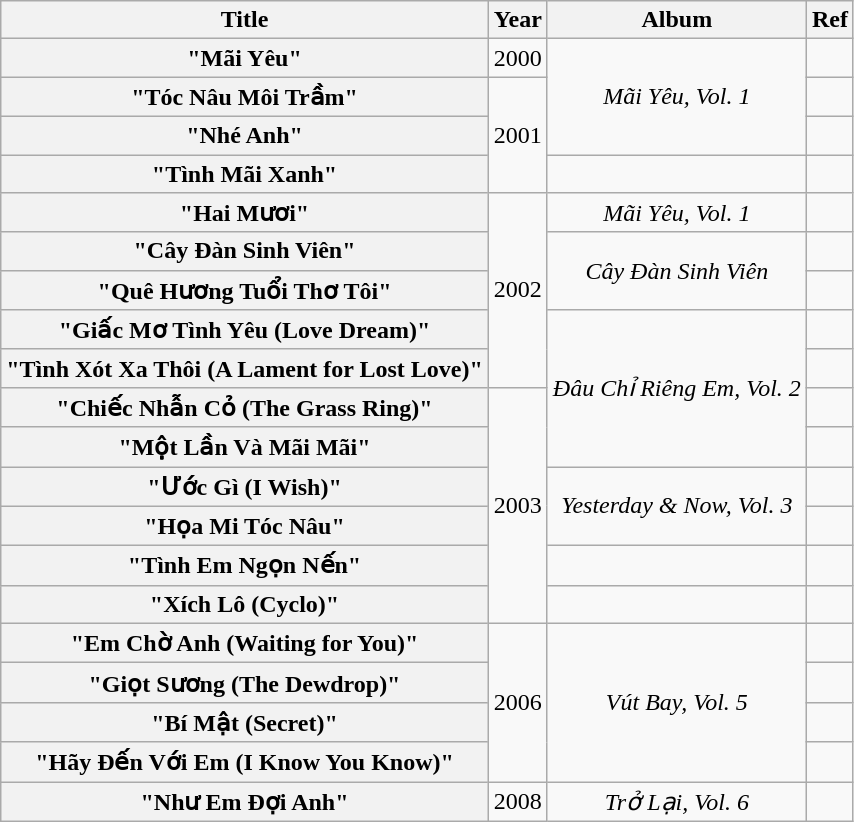<table class="wikitable plainrowheaders" style="text-align:center;">
<tr>
<th>Title</th>
<th>Year</th>
<th>Album</th>
<th>Ref</th>
</tr>
<tr>
<th scope="row">"Mãi Yêu"</th>
<td>2000</td>
<td rowspan="3"><em>Mãi Yêu, Vol. 1</em></td>
<td><br></td>
</tr>
<tr>
<th scope="row">"Tóc Nâu Môi Trầm"</th>
<td rowspan="3">2001</td>
<td></td>
</tr>
<tr>
<th scope="row">"Nhé Anh" </th>
<td></td>
</tr>
<tr>
<th scope="row">"Tình Mãi Xanh"</th>
<td></td>
<td></td>
</tr>
<tr>
<th scope="row">"Hai Mươi"</th>
<td rowspan="5">2002</td>
<td><em>Mãi Yêu, Vol. 1</em></td>
<td><br></td>
</tr>
<tr>
<th scope="row">"Cây Đàn Sinh Viên"</th>
<td rowspan="2"><em>Cây Đàn Sinh Viên</em></td>
<td><br></td>
</tr>
<tr>
<th scope="row">"Quê Hương Tuổi Thơ Tôi"</th>
<td></td>
</tr>
<tr>
<th scope="row">"Giấc Mơ Tình Yêu (Love Dream)"</th>
<td rowspan="4"><em>Đâu Chỉ Riêng Em, Vol. 2</em></td>
<td><br></td>
</tr>
<tr>
<th scope="row">"Tình Xót Xa Thôi (A Lament for Lost Love)"</th>
<td></td>
</tr>
<tr>
<th scope="row">"Chiếc Nhẫn Cỏ (The Grass Ring)"</th>
<td rowspan="6">2003</td>
<td></td>
</tr>
<tr>
<th scope="row">"Một Lần Và Mãi Mãi"</th>
<td></td>
</tr>
<tr>
<th scope="row">"Ước Gì (I Wish)"</th>
<td rowspan="2"><em>Yesterday & Now, Vol. 3</em></td>
<td></td>
</tr>
<tr>
<th scope="row">"Họa Mi Tóc Nâu"</th>
<td></td>
</tr>
<tr>
<th scope="row">"Tình Em Ngọn Nến"</th>
<td></td>
<td></td>
</tr>
<tr>
<th scope="row">"Xích Lô (Cyclo)"</th>
<td></td>
<td><br></td>
</tr>
<tr>
<th scope="row">"Em Chờ Anh (Waiting for You)"</th>
<td rowspan="4">2006</td>
<td rowspan="4"><em>Vút Bay, Vol. 5</em></td>
<td></td>
</tr>
<tr>
<th scope="row">"Giọt Sương (The Dewdrop)"</th>
<td></td>
</tr>
<tr>
<th scope="row">"Bí Mật (Secret)"</th>
<td></td>
</tr>
<tr>
<th scope="row">"Hãy Đến Với Em (I Know You Know)"</th>
<td></td>
</tr>
<tr>
<th scope="row">"Như Em Đợi Anh"</th>
<td>2008</td>
<td><em>Trở Lại, Vol. 6</em></td>
<td></td>
</tr>
</table>
